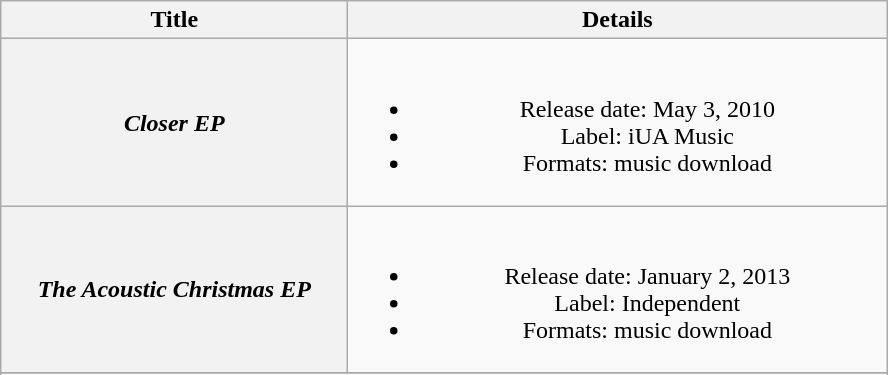<table class="wikitable plainrowheaders" style="text-align:center;">
<tr>
<th style="width:14em;">Title</th>
<th style="width:22em;">Details</th>
</tr>
<tr>
<th scope="row"><em>Closer EP</em></th>
<td><br><ul><li>Release date: May 3, 2010</li><li>Label: iUA Music</li><li>Formats: music download</li></ul></td>
</tr>
<tr>
<th scope="row"><em>The Acoustic Christmas EP</em></th>
<td><br><ul><li>Release date: January 2, 2013</li><li>Label: Independent</li><li>Formats: music download</li></ul></td>
</tr>
<tr>
</tr>
<tr>
</tr>
<tr>
</tr>
</table>
